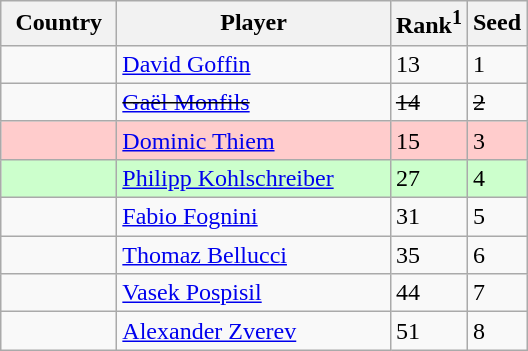<table class=wikitable>
<tr>
<th width="70">Country</th>
<th width="175">Player</th>
<th>Rank<sup>1</sup></th>
<th>Seed</th>
</tr>
<tr>
<td></td>
<td><a href='#'>David Goffin</a></td>
<td>13</td>
<td>1</td>
</tr>
<tr>
<td><s></s></td>
<td><s><a href='#'>Gaël Monfils</a></s></td>
<td><s>14</s></td>
<td><s>2</s></td>
</tr>
<tr style="background:#fcc;">
<td></td>
<td><a href='#'>Dominic Thiem</a></td>
<td>15</td>
<td>3</td>
</tr>
<tr style="background:#cfc;">
<td></td>
<td><a href='#'>Philipp Kohlschreiber</a></td>
<td>27</td>
<td>4</td>
</tr>
<tr>
<td></td>
<td><a href='#'>Fabio Fognini</a></td>
<td>31</td>
<td>5</td>
</tr>
<tr>
<td></td>
<td><a href='#'>Thomaz Bellucci</a></td>
<td>35</td>
<td>6</td>
</tr>
<tr>
<td></td>
<td><a href='#'>Vasek Pospisil</a></td>
<td>44</td>
<td>7</td>
</tr>
<tr>
<td></td>
<td><a href='#'>Alexander Zverev</a></td>
<td>51</td>
<td>8</td>
</tr>
</table>
